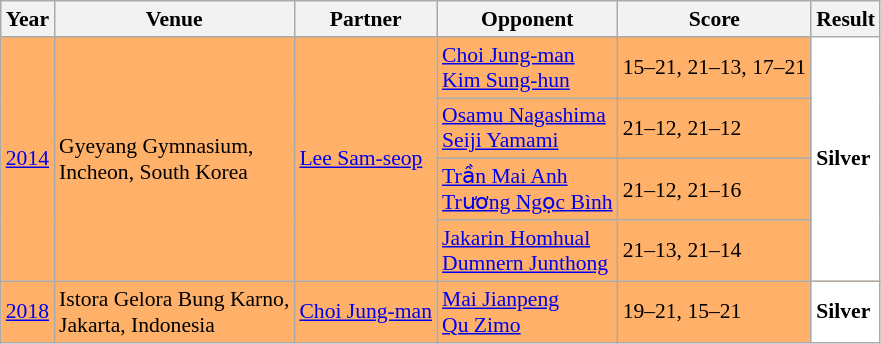<table class="sortable wikitable" style="font-size: 90%;">
<tr>
<th>Year</th>
<th>Venue</th>
<th>Partner</th>
<th>Opponent</th>
<th>Score</th>
<th>Result</th>
</tr>
<tr style="background:#FFB069">
<td rowspan="4" align="center"><a href='#'>2014</a></td>
<td rowspan="4" align="left">Gyeyang Gymnasium,<br>Incheon, South Korea</td>
<td rowspan="4" align="left"> <a href='#'>Lee Sam-seop</a></td>
<td align="left"> <a href='#'>Choi Jung-man</a><br> <a href='#'>Kim Sung-hun</a></td>
<td align="left">15–21, 21–13, 17–21</td>
<td rowspan="4" style="text-align:left; background:white"> <strong>Silver</strong></td>
</tr>
<tr style="background:#FFB069">
<td align="left"> <a href='#'>Osamu Nagashima</a><br> <a href='#'>Seiji Yamami</a></td>
<td align="left">21–12, 21–12</td>
</tr>
<tr style="background:#FFB069">
<td align="left"> <a href='#'>Trần Mai Anh</a><br> <a href='#'>Trương Ngọc Bình</a></td>
<td align="left">21–12, 21–16</td>
</tr>
<tr style="background:#FFB069">
<td align="left"> <a href='#'>Jakarin Homhual</a><br> <a href='#'>Dumnern Junthong</a></td>
<td align="left">21–13, 21–14</td>
</tr>
<tr style="background:#FFB069">
<td align="center"><a href='#'>2018</a></td>
<td align="left">Istora Gelora Bung Karno,<br>Jakarta, Indonesia</td>
<td align="left"> <a href='#'>Choi Jung-man</a></td>
<td align="left"> <a href='#'>Mai Jianpeng</a><br> <a href='#'>Qu Zimo</a></td>
<td align="left">19–21, 15–21</td>
<td style="text-align:left; background:white"> <strong>Silver</strong></td>
</tr>
</table>
